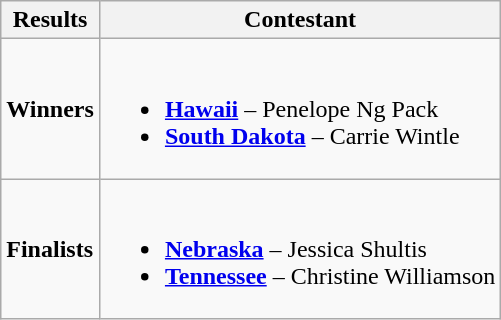<table class="wikitable">
<tr>
<th>Results</th>
<th>Contestant</th>
</tr>
<tr>
<td><strong>Winners</strong></td>
<td><br><ul><li> <strong><a href='#'>Hawaii</a></strong> – Penelope Ng Pack</li><li> <strong><a href='#'>South Dakota</a></strong> – Carrie Wintle</li></ul></td>
</tr>
<tr>
<td><strong> Finalists</strong></td>
<td><br><ul><li> <strong><a href='#'>Nebraska</a></strong> – Jessica Shultis</li><li> <strong><a href='#'>Tennessee</a></strong> – Christine Williamson</li></ul></td>
</tr>
</table>
